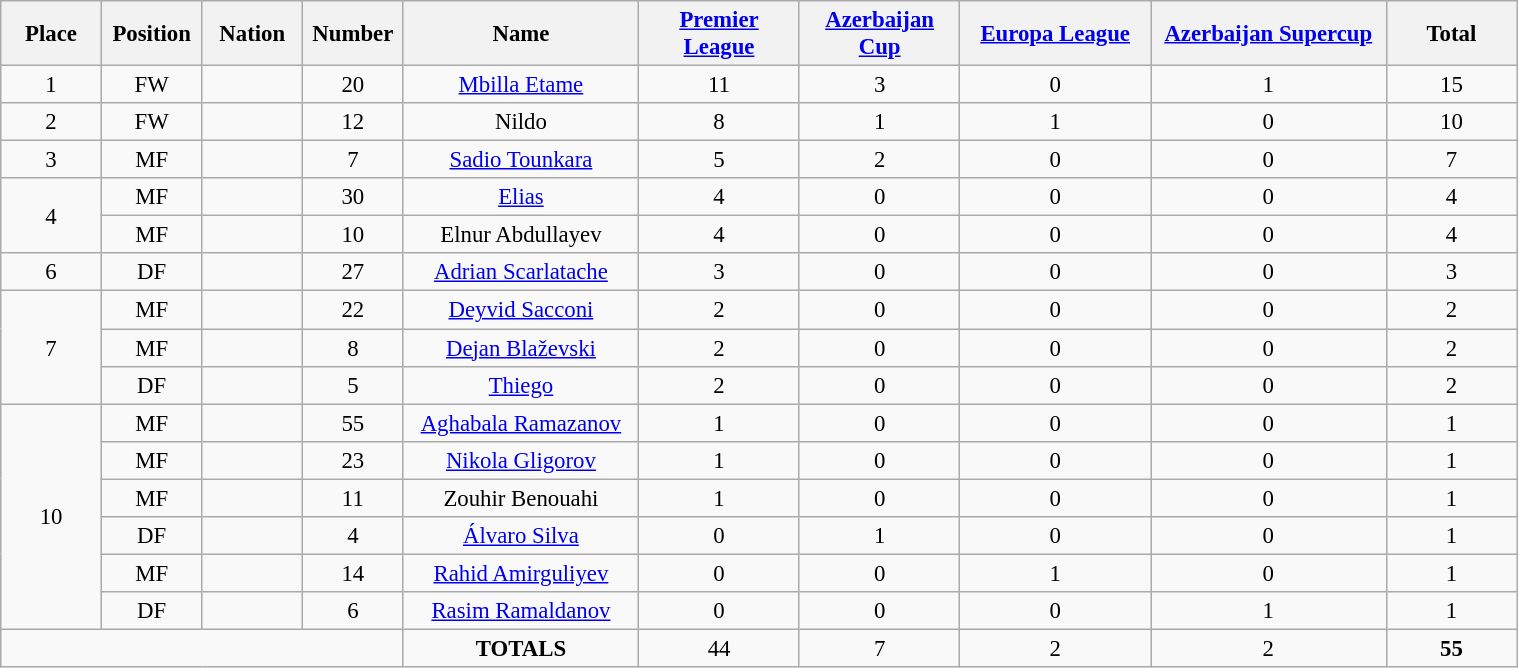<table class="wikitable" style="font-size: 95%; text-align: center;">
<tr>
<th width=60>Place</th>
<th width=60>Position</th>
<th width=60>Nation</th>
<th width=60>Number</th>
<th width=150>Name</th>
<th width=100><a href='#'>Premier League</a></th>
<th width=100><a href='#'>Azerbaijan Cup</a></th>
<th width=120><a href='#'>Europa League</a></th>
<th width=150><a href='#'>Azerbaijan Supercup</a></th>
<th width=80>Total</th>
</tr>
<tr>
<td>1</td>
<td>FW</td>
<td></td>
<td>20</td>
<td><a href='#'>Mbilla Etame</a></td>
<td>11</td>
<td>3</td>
<td>0</td>
<td>1</td>
<td>15</td>
</tr>
<tr>
<td>2</td>
<td>FW</td>
<td></td>
<td>12</td>
<td>Nildo</td>
<td>8</td>
<td>1</td>
<td>1</td>
<td>0</td>
<td>10</td>
</tr>
<tr>
<td>3</td>
<td>MF</td>
<td></td>
<td>7</td>
<td><a href='#'>Sadio Tounkara</a></td>
<td>5</td>
<td>2</td>
<td>0</td>
<td>0</td>
<td>7</td>
</tr>
<tr>
<td rowspan="2">4</td>
<td>MF</td>
<td></td>
<td>30</td>
<td><a href='#'>Elias</a></td>
<td>4</td>
<td>0</td>
<td>0</td>
<td>0</td>
<td>4</td>
</tr>
<tr>
<td>MF</td>
<td></td>
<td>10</td>
<td>Elnur Abdullayev</td>
<td>4</td>
<td>0</td>
<td>0</td>
<td>0</td>
<td>4</td>
</tr>
<tr>
<td>6</td>
<td>DF</td>
<td></td>
<td>27</td>
<td><a href='#'>Adrian Scarlatache</a></td>
<td>3</td>
<td>0</td>
<td>0</td>
<td>0</td>
<td>3</td>
</tr>
<tr>
<td rowspan="3">7</td>
<td>MF</td>
<td></td>
<td>22</td>
<td><a href='#'>Deyvid Sacconi</a></td>
<td>2</td>
<td>0</td>
<td>0</td>
<td>0</td>
<td>2</td>
</tr>
<tr>
<td>MF</td>
<td></td>
<td>8</td>
<td><a href='#'>Dejan Blaževski</a></td>
<td>2</td>
<td>0</td>
<td>0</td>
<td>0</td>
<td>2</td>
</tr>
<tr>
<td>DF</td>
<td></td>
<td>5</td>
<td><a href='#'>Thiego</a></td>
<td>2</td>
<td>0</td>
<td>0</td>
<td>0</td>
<td>2</td>
</tr>
<tr>
<td rowspan="6">10</td>
<td>MF</td>
<td></td>
<td>55</td>
<td><a href='#'>Aghabala Ramazanov</a></td>
<td>1</td>
<td>0</td>
<td>0</td>
<td>0</td>
<td>1</td>
</tr>
<tr>
<td>MF</td>
<td></td>
<td>23</td>
<td><a href='#'>Nikola Gligorov</a></td>
<td>1</td>
<td>0</td>
<td>0</td>
<td>0</td>
<td>1</td>
</tr>
<tr>
<td>MF</td>
<td></td>
<td>11</td>
<td>Zouhir Benouahi</td>
<td>1</td>
<td>0</td>
<td>0</td>
<td>0</td>
<td>1</td>
</tr>
<tr>
<td>DF</td>
<td></td>
<td>4</td>
<td><a href='#'>Álvaro Silva</a></td>
<td>0</td>
<td>1</td>
<td>0</td>
<td>0</td>
<td>1</td>
</tr>
<tr>
<td>MF</td>
<td></td>
<td>14</td>
<td><a href='#'>Rahid Amirguliyev</a></td>
<td>0</td>
<td>0</td>
<td>1</td>
<td>0</td>
<td>1</td>
</tr>
<tr>
<td>DF</td>
<td></td>
<td>6</td>
<td><a href='#'>Rasim Ramaldanov</a></td>
<td>0</td>
<td>0</td>
<td>0</td>
<td>1</td>
<td>1</td>
</tr>
<tr>
<td colspan="4"></td>
<td><strong>TOTALS</strong></td>
<td>44</td>
<td>7</td>
<td>2</td>
<td>2</td>
<td><strong>55</strong></td>
</tr>
</table>
